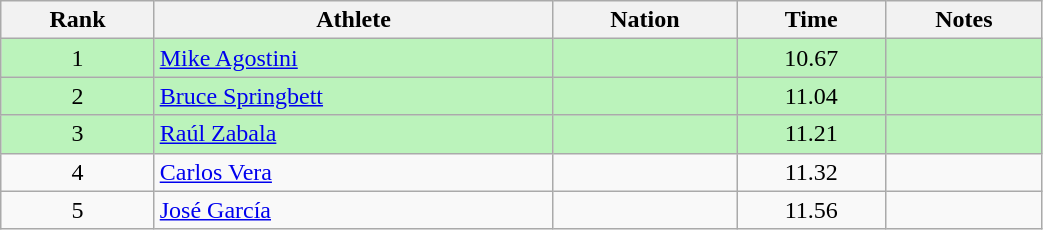<table class="wikitable sortable" style="text-align:center;width: 55%;">
<tr>
<th scope="col">Rank</th>
<th scope="col">Athlete</th>
<th scope="col">Nation</th>
<th scope="col">Time</th>
<th scope="col">Notes</th>
</tr>
<tr bgcolor="#bbf3bb">
<td>1</td>
<td align=left><a href='#'>Mike Agostini</a></td>
<td align=left></td>
<td>10.67</td>
<td></td>
</tr>
<tr bgcolor="#bbf3bb">
<td>2</td>
<td align=left><a href='#'>Bruce Springbett</a></td>
<td align=left></td>
<td>11.04</td>
<td></td>
</tr>
<tr bgcolor="#bbf3bb">
<td>3</td>
<td align=left><a href='#'>Raúl Zabala</a></td>
<td align=left></td>
<td>11.21</td>
<td></td>
</tr>
<tr>
<td>4</td>
<td align=left><a href='#'>Carlos Vera</a></td>
<td align=left></td>
<td>11.32</td>
<td></td>
</tr>
<tr>
<td>5</td>
<td align=left><a href='#'>José García</a></td>
<td align=left></td>
<td>11.56</td>
<td></td>
</tr>
</table>
